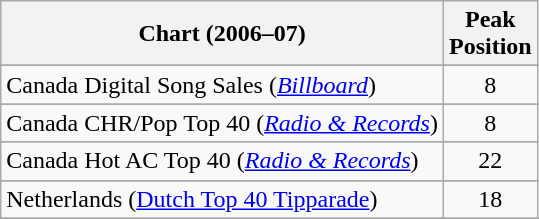<table class="wikitable sortable">
<tr>
<th align="left">Chart (2006–07)</th>
<th align="left">Peak<br>Position</th>
</tr>
<tr>
</tr>
<tr>
</tr>
<tr>
</tr>
<tr>
<td>Canada Digital Song Sales (<em><a href='#'>Billboard</a></em>)</td>
<td align="center">8</td>
</tr>
<tr>
</tr>
<tr>
<td>Canada CHR/Pop Top 40 (<em><a href='#'>Radio & Records</a></em>)</td>
<td style="text-align:center;">8</td>
</tr>
<tr>
</tr>
<tr>
<td>Canada Hot AC Top 40 (<em><a href='#'>Radio & Records</a></em>)</td>
<td style="text-align:center;">22</td>
</tr>
<tr>
</tr>
<tr>
</tr>
<tr>
</tr>
<tr>
<td>Netherlands (<a href='#'>Dutch Top 40 Tipparade</a>)</td>
<td align="center">18</td>
</tr>
<tr>
</tr>
<tr>
</tr>
<tr>
</tr>
<tr>
</tr>
<tr>
</tr>
<tr>
</tr>
<tr>
</tr>
<tr>
</tr>
<tr>
</tr>
<tr>
</tr>
<tr>
</tr>
<tr>
</tr>
<tr>
</tr>
</table>
